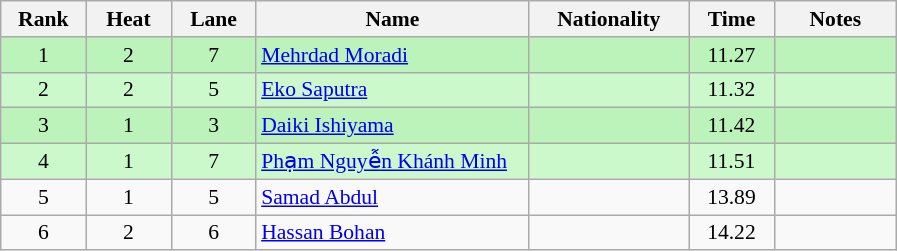<table class="wikitable sortable" style="font-size:90%; text-align:center">
<tr>
<th width="50">Rank</th>
<th width="50">Heat</th>
<th width="50">Lane</th>
<th width="175">Name</th>
<th width="100">Nationality</th>
<th width="50">Time</th>
<th width="75">Notes</th>
</tr>
<tr bgcolor="#BBF3BB">
<td>1</td>
<td>2</td>
<td>7</td>
<td align="left"><a href='#'>Mehrdad Moradi</a></td>
<td align="left"></td>
<td>11.27</td>
<td></td>
</tr>
<tr bgcolor="#CCF9CC">
<td>2</td>
<td>2</td>
<td>5</td>
<td align="left"><a href='#'>Eko Saputra</a></td>
<td align="left"></td>
<td>11.32</td>
<td></td>
</tr>
<tr bgcolor="#BBF3BB">
<td>3</td>
<td>1</td>
<td>3</td>
<td align="left"><a href='#'>Daiki Ishiyama</a></td>
<td align="left"></td>
<td>11.42</td>
<td></td>
</tr>
<tr bgcolor="#CCF9CC">
<td>4</td>
<td>1</td>
<td>7</td>
<td align="left"><a href='#'>Phạm Nguyễn Khánh Minh</a></td>
<td align="left"></td>
<td>11.51</td>
<td></td>
</tr>
<tr>
<td>5</td>
<td>1</td>
<td>5</td>
<td align="left"><a href='#'>Samad Abdul</a></td>
<td align="left"></td>
<td>13.89</td>
<td></td>
</tr>
<tr>
<td>6</td>
<td>2</td>
<td>6</td>
<td align="left"><a href='#'>Hassan Bohan</a></td>
<td align="left"></td>
<td>14.22</td>
<td></td>
</tr>
</table>
